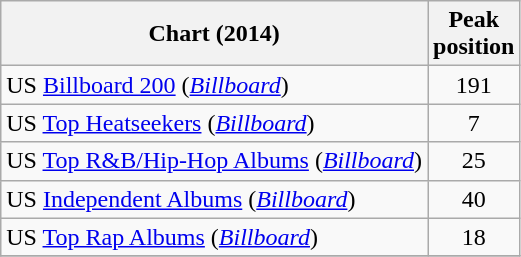<table class="wikitable sortable plainrowheaders">
<tr>
<th>Chart (2014)</th>
<th>Peak<br>position</th>
</tr>
<tr>
<td>US <a href='#'>Billboard 200</a> (<em><a href='#'>Billboard</a></em>)</td>
<td align="center">191</td>
</tr>
<tr>
<td>US <a href='#'>Top Heatseekers</a> (<em><a href='#'>Billboard</a></em>)</td>
<td align="center">7</td>
</tr>
<tr>
<td>US <a href='#'>Top R&B/Hip-Hop Albums</a> (<em><a href='#'>Billboard</a></em>)</td>
<td align="center">25</td>
</tr>
<tr>
<td>US <a href='#'>Independent Albums</a> (<em><a href='#'>Billboard</a></em>)</td>
<td align="center">40</td>
</tr>
<tr>
<td>US <a href='#'>Top Rap Albums</a> (<em><a href='#'>Billboard</a></em>)</td>
<td align="center">18</td>
</tr>
<tr>
</tr>
</table>
